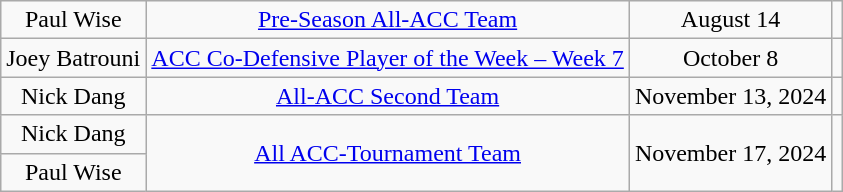<table class="wikitable sortable" style="text-align: center">
<tr>
<td>Paul Wise</td>
<td><a href='#'>Pre-Season All-ACC Team</a></td>
<td>August 14</td>
<td></td>
</tr>
<tr>
<td>Joey Batrouni</td>
<td><a href='#'>ACC Co-Defensive Player of the Week – Week 7</a></td>
<td>October 8</td>
<td></td>
</tr>
<tr>
<td>Nick Dang</td>
<td><a href='#'>All-ACC Second Team</a></td>
<td>November 13, 2024</td>
<td></td>
</tr>
<tr>
<td>Nick Dang</td>
<td rowspan=2><a href='#'>All ACC-Tournament Team</a></td>
<td rowspan=2>November 17, 2024</td>
<td rowspan=2></td>
</tr>
<tr>
<td>Paul Wise</td>
</tr>
</table>
